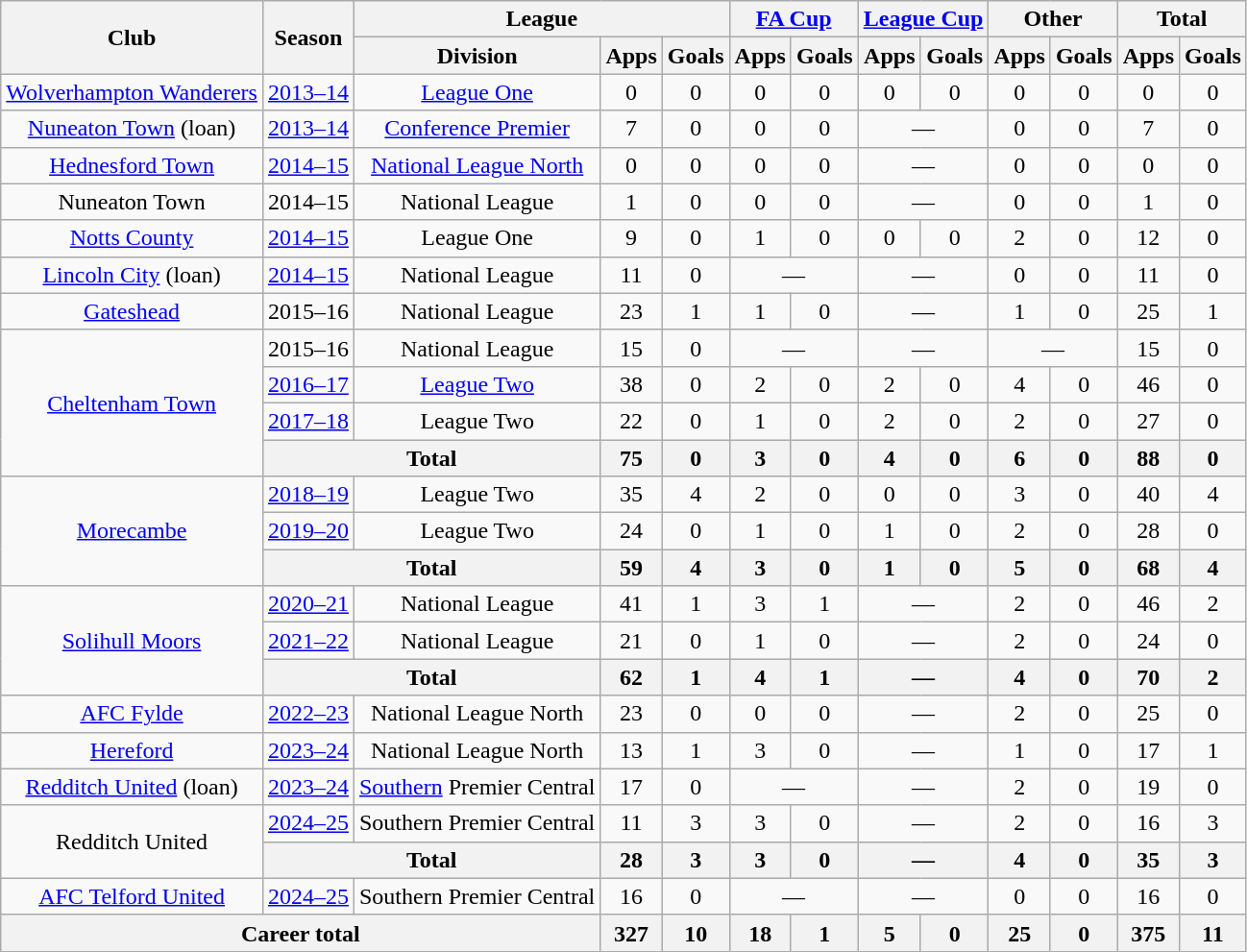<table class="wikitable" style="text-align: center">
<tr>
<th rowspan="2">Club</th>
<th rowspan="2">Season</th>
<th colspan="3">League</th>
<th colspan="2"><a href='#'>FA Cup</a></th>
<th colspan="2"><a href='#'>League Cup</a></th>
<th colspan="2">Other</th>
<th colspan="2">Total</th>
</tr>
<tr>
<th>Division</th>
<th>Apps</th>
<th>Goals</th>
<th>Apps</th>
<th>Goals</th>
<th>Apps</th>
<th>Goals</th>
<th>Apps</th>
<th>Goals</th>
<th>Apps</th>
<th>Goals</th>
</tr>
<tr>
<td><a href='#'>Wolverhampton Wanderers</a></td>
<td><a href='#'>2013–14</a></td>
<td><a href='#'>League One</a></td>
<td>0</td>
<td>0</td>
<td>0</td>
<td>0</td>
<td>0</td>
<td>0</td>
<td>0</td>
<td>0</td>
<td>0</td>
<td>0</td>
</tr>
<tr>
<td><a href='#'>Nuneaton Town</a> (loan)</td>
<td><a href='#'>2013–14</a></td>
<td><a href='#'>Conference Premier</a></td>
<td>7</td>
<td>0</td>
<td>0</td>
<td>0</td>
<td colspan="2">—</td>
<td>0</td>
<td>0</td>
<td>7</td>
<td>0</td>
</tr>
<tr>
<td><a href='#'>Hednesford Town</a></td>
<td><a href='#'>2014–15</a></td>
<td><a href='#'>National League North</a></td>
<td>0</td>
<td>0</td>
<td>0</td>
<td>0</td>
<td colspan="2">—</td>
<td>0</td>
<td>0</td>
<td>0</td>
<td>0</td>
</tr>
<tr>
<td>Nuneaton Town</td>
<td>2014–15</td>
<td>National League</td>
<td>1</td>
<td>0</td>
<td>0</td>
<td>0</td>
<td colspan="2">—</td>
<td>0</td>
<td>0</td>
<td>1</td>
<td>0</td>
</tr>
<tr>
<td><a href='#'>Notts County</a></td>
<td><a href='#'>2014–15</a></td>
<td>League One</td>
<td>9</td>
<td>0</td>
<td>1</td>
<td>0</td>
<td>0</td>
<td>0</td>
<td>2</td>
<td>0</td>
<td>12</td>
<td>0</td>
</tr>
<tr>
<td><a href='#'>Lincoln City</a> (loan)</td>
<td><a href='#'>2014–15</a></td>
<td>National League</td>
<td>11</td>
<td>0</td>
<td colspan="2">—</td>
<td colspan="2">—</td>
<td>0</td>
<td>0</td>
<td>11</td>
<td>0</td>
</tr>
<tr>
<td><a href='#'>Gateshead</a></td>
<td>2015–16</td>
<td>National League</td>
<td>23</td>
<td>1</td>
<td>1</td>
<td>0</td>
<td colspan="2">—</td>
<td>1</td>
<td>0</td>
<td>25</td>
<td>1</td>
</tr>
<tr>
<td rowspan="4"><a href='#'>Cheltenham Town</a></td>
<td>2015–16</td>
<td>National League</td>
<td>15</td>
<td>0</td>
<td colspan="2">—</td>
<td colspan="2">—</td>
<td colspan="2">—</td>
<td>15</td>
<td>0</td>
</tr>
<tr>
<td><a href='#'>2016–17</a></td>
<td><a href='#'>League Two</a></td>
<td>38</td>
<td>0</td>
<td>2</td>
<td>0</td>
<td>2</td>
<td>0</td>
<td>4</td>
<td>0</td>
<td>46</td>
<td>0</td>
</tr>
<tr>
<td><a href='#'>2017–18</a></td>
<td>League Two</td>
<td>22</td>
<td>0</td>
<td>1</td>
<td>0</td>
<td>2</td>
<td>0</td>
<td>2</td>
<td>0</td>
<td>27</td>
<td>0</td>
</tr>
<tr>
<th colspan="2">Total</th>
<th>75</th>
<th>0</th>
<th>3</th>
<th>0</th>
<th>4</th>
<th>0</th>
<th>6</th>
<th>0</th>
<th>88</th>
<th>0</th>
</tr>
<tr>
<td rowspan="3"><a href='#'>Morecambe</a></td>
<td><a href='#'>2018–19</a></td>
<td>League Two</td>
<td>35</td>
<td>4</td>
<td>2</td>
<td>0</td>
<td>0</td>
<td>0</td>
<td>3</td>
<td>0</td>
<td>40</td>
<td>4</td>
</tr>
<tr>
<td><a href='#'>2019–20</a></td>
<td>League Two</td>
<td>24</td>
<td>0</td>
<td>1</td>
<td>0</td>
<td>1</td>
<td>0</td>
<td>2</td>
<td>0</td>
<td>28</td>
<td>0</td>
</tr>
<tr>
<th colspan="2">Total</th>
<th>59</th>
<th>4</th>
<th>3</th>
<th>0</th>
<th>1</th>
<th>0</th>
<th>5</th>
<th>0</th>
<th>68</th>
<th>4</th>
</tr>
<tr>
<td rowspan="3"><a href='#'>Solihull Moors</a></td>
<td><a href='#'>2020–21</a></td>
<td>National League</td>
<td>41</td>
<td>1</td>
<td>3</td>
<td>1</td>
<td colspan="2">—</td>
<td>2</td>
<td>0</td>
<td>46</td>
<td>2</td>
</tr>
<tr>
<td><a href='#'>2021–22</a></td>
<td>National League</td>
<td>21</td>
<td>0</td>
<td>1</td>
<td>0</td>
<td colspan="2">—</td>
<td>2</td>
<td>0</td>
<td>24</td>
<td>0</td>
</tr>
<tr>
<th colspan="2">Total</th>
<th>62</th>
<th>1</th>
<th>4</th>
<th>1</th>
<th colspan="2">—</th>
<th>4</th>
<th>0</th>
<th>70</th>
<th>2</th>
</tr>
<tr>
<td><a href='#'>AFC Fylde</a></td>
<td><a href='#'>2022–23</a></td>
<td>National League North</td>
<td>23</td>
<td>0</td>
<td>0</td>
<td>0</td>
<td colspan="2">—</td>
<td>2</td>
<td>0</td>
<td>25</td>
<td>0</td>
</tr>
<tr>
<td><a href='#'>Hereford</a></td>
<td><a href='#'>2023–24</a></td>
<td>National League North</td>
<td>13</td>
<td>1</td>
<td>3</td>
<td>0</td>
<td colspan="2">—</td>
<td>1</td>
<td>0</td>
<td>17</td>
<td>1</td>
</tr>
<tr>
<td><a href='#'>Redditch United</a> (loan)</td>
<td><a href='#'>2023–24</a></td>
<td><a href='#'>Southern</a> Premier Central</td>
<td>17</td>
<td>0</td>
<td colspan="2">—</td>
<td colspan="2">—</td>
<td>2</td>
<td>0</td>
<td>19</td>
<td>0</td>
</tr>
<tr>
<td rowspan="2">Redditch United</td>
<td><a href='#'>2024–25</a></td>
<td>Southern Premier Central</td>
<td>11</td>
<td>3</td>
<td>3</td>
<td>0</td>
<td colspan="2">—</td>
<td>2</td>
<td>0</td>
<td>16</td>
<td>3</td>
</tr>
<tr>
<th colspan="2">Total</th>
<th>28</th>
<th>3</th>
<th>3</th>
<th>0</th>
<th colspan="2">—</th>
<th>4</th>
<th>0</th>
<th>35</th>
<th>3</th>
</tr>
<tr>
<td><a href='#'>AFC Telford United</a></td>
<td><a href='#'>2024–25</a></td>
<td>Southern Premier Central</td>
<td>16</td>
<td>0</td>
<td colspan="2">—</td>
<td colspan="2">—</td>
<td>0</td>
<td>0</td>
<td>16</td>
<td>0</td>
</tr>
<tr>
<th colspan="3">Career total</th>
<th>327</th>
<th>10</th>
<th>18</th>
<th>1</th>
<th>5</th>
<th>0</th>
<th>25</th>
<th>0</th>
<th>375</th>
<th>11</th>
</tr>
</table>
